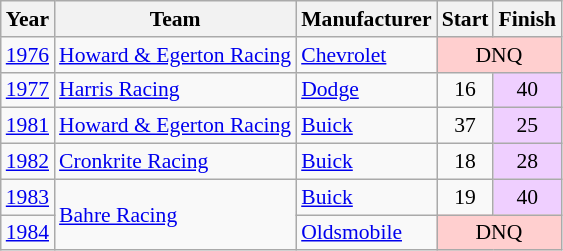<table class="wikitable" style="font-size: 90%;">
<tr>
<th>Year</th>
<th>Team</th>
<th>Manufacturer</th>
<th>Start</th>
<th>Finish</th>
</tr>
<tr>
<td><a href='#'>1976</a></td>
<td><a href='#'>Howard & Egerton Racing</a></td>
<td><a href='#'>Chevrolet</a></td>
<td align=center colspan=2 style="background:#FFCFCF;">DNQ</td>
</tr>
<tr>
<td><a href='#'>1977</a></td>
<td><a href='#'>Harris Racing</a></td>
<td><a href='#'>Dodge</a></td>
<td align=center>16</td>
<td align=center style="background:#EFCFFF;">40</td>
</tr>
<tr>
<td><a href='#'>1981</a></td>
<td><a href='#'>Howard & Egerton Racing</a></td>
<td><a href='#'>Buick</a></td>
<td align=center>37</td>
<td align=center style="background:#EFCFFF;">25</td>
</tr>
<tr>
<td><a href='#'>1982</a></td>
<td><a href='#'>Cronkrite Racing</a></td>
<td><a href='#'>Buick</a></td>
<td align=center>18</td>
<td align=center style="background:#EFCFFF;">28</td>
</tr>
<tr>
<td><a href='#'>1983</a></td>
<td rowspan=2><a href='#'>Bahre Racing</a></td>
<td><a href='#'>Buick</a></td>
<td align=center>19</td>
<td align=center style="background:#EFCFFF;">40</td>
</tr>
<tr>
<td><a href='#'>1984</a></td>
<td><a href='#'>Oldsmobile</a></td>
<td align=center colspan=2 style="background:#FFCFCF;">DNQ</td>
</tr>
</table>
